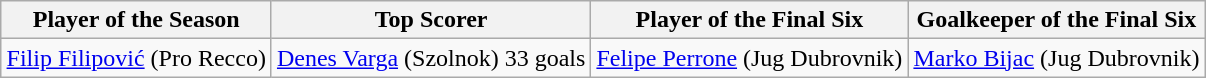<table class=wikitable style="text-align:left; margin:auto">
<tr>
<th>Player of the Season</th>
<th>Top Scorer</th>
<th>Player of the Final Six</th>
<th>Goalkeeper of the Final Six</th>
</tr>
<tr>
<td> <a href='#'>Filip Filipović</a> (Pro Recco)</td>
<td> <a href='#'>Denes Varga</a> (Szolnok) 33 goals</td>
<td> <a href='#'>Felipe Perrone</a> (Jug Dubrovnik)</td>
<td> <a href='#'>Marko Bijac</a> (Jug Dubrovnik)</td>
</tr>
</table>
